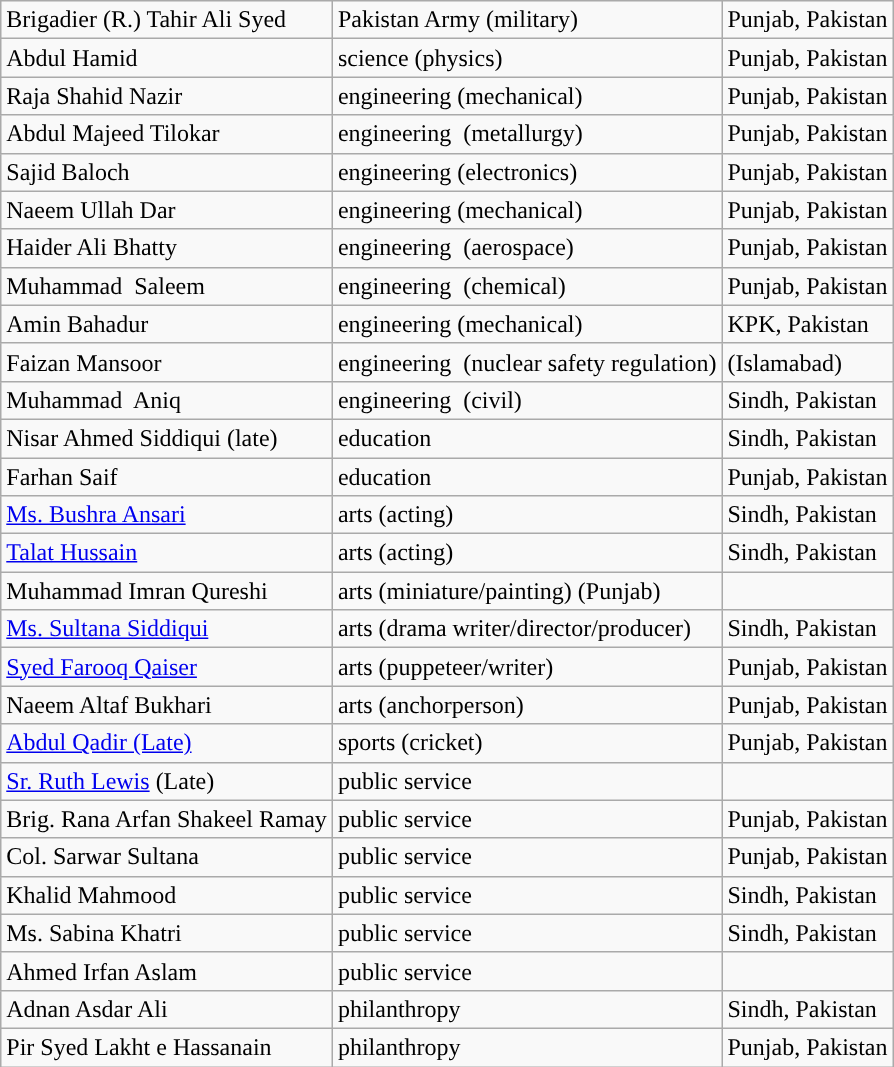<table class="wikitable">
<tr>
<td>Brigadier (R.) Tahir Ali Syed</td>
<td>Pakistan Army (military)</td>
<td>Punjab, Pakistan</td>
</tr>
<tr>
<td>Abdul Hamid</td>
<td>science (physics)</td>
<td>Punjab, Pakistan</td>
</tr>
<tr>
<td>Raja Shahid Nazir</td>
<td>engineering (mechanical)</td>
<td>Punjab, Pakistan</td>
</tr>
<tr>
<td>Abdul Majeed Tilokar</td>
<td>engineering  (metallurgy)</td>
<td>Punjab, Pakistan</td>
</tr>
<tr>
<td>Sajid Baloch</td>
<td>engineering (electronics)</td>
<td>Punjab, Pakistan</td>
</tr>
<tr>
<td>Naeem Ullah Dar</td>
<td>engineering (mechanical)</td>
<td>Punjab, Pakistan</td>
</tr>
<tr>
<td>Haider Ali Bhatty</td>
<td>engineering  (aerospace)</td>
<td>Punjab, Pakistan</td>
</tr>
<tr>
<td>Muhammad  Saleem</td>
<td>engineering  (chemical)</td>
<td>Punjab, Pakistan</td>
</tr>
<tr>
<td>Amin Bahadur</td>
<td>engineering (mechanical)</td>
<td>KPK, Pakistan</td>
</tr>
<tr>
<td>Faizan Mansoor</td>
<td>engineering  (nuclear safety regulation)</td>
<td>(Islamabad)</td>
</tr>
<tr>
<td>Muhammad  Aniq</td>
<td>engineering  (civil)</td>
<td>Sindh, Pakistan</td>
</tr>
<tr>
<td>Nisar Ahmed Siddiqui (late)</td>
<td>education</td>
<td>Sindh, Pakistan</td>
</tr>
<tr>
<td>Farhan Saif</td>
<td>education</td>
<td>Punjab, Pakistan</td>
</tr>
<tr>
<td><a href='#'>Ms. Bushra Ansari</a></td>
<td>arts (acting)</td>
<td>Sindh, Pakistan</td>
</tr>
<tr>
<td><a href='#'>Talat Hussain</a></td>
<td>arts (acting)</td>
<td>Sindh, Pakistan</td>
</tr>
<tr>
<td>Muhammad Imran Qureshi</td>
<td>arts (miniature/painting) (Punjab)</td>
<td></td>
</tr>
<tr>
<td><a href='#'>Ms. Sultana Siddiqui</a></td>
<td>arts (drama writer/director/producer)</td>
<td>Sindh, Pakistan</td>
</tr>
<tr>
<td><a href='#'>Syed Farooq Qaiser</a></td>
<td>arts (puppeteer/writer)</td>
<td>Punjab, Pakistan</td>
</tr>
<tr>
<td>Naeem Altaf Bukhari</td>
<td>arts (anchorperson)</td>
<td>Punjab, Pakistan</td>
</tr>
<tr>
<td><a href='#'>Abdul Qadir (Late)</a></td>
<td>sports (cricket)</td>
<td>Punjab, Pakistan</td>
</tr>
<tr>
<td><a href='#'>Sr. Ruth Lewis</a> (Late)</td>
<td>public service</td>
<td></td>
</tr>
<tr>
<td>Brig. Rana Arfan Shakeel Ramay</td>
<td>public service</td>
<td>Punjab, Pakistan</td>
</tr>
<tr>
<td>Col. Sarwar Sultana</td>
<td>public service</td>
<td>Punjab, Pakistan</td>
</tr>
<tr>
<td>Khalid Mahmood</td>
<td>public service</td>
<td>Sindh, Pakistan</td>
</tr>
<tr>
<td>Ms. Sabina Khatri</td>
<td>public service</td>
<td>Sindh, Pakistan</td>
</tr>
<tr>
<td>Ahmed Irfan Aslam</td>
<td>public service</td>
<td></td>
</tr>
<tr>
<td>Adnan Asdar Ali </td>
<td>philanthropy</td>
<td>Sindh, Pakistan</td>
</tr>
<tr>
<td>Pir Syed Lakht e Hassanain</td>
<td>philanthropy</td>
<td>Punjab, Pakistan</td>
</tr>
</table>
